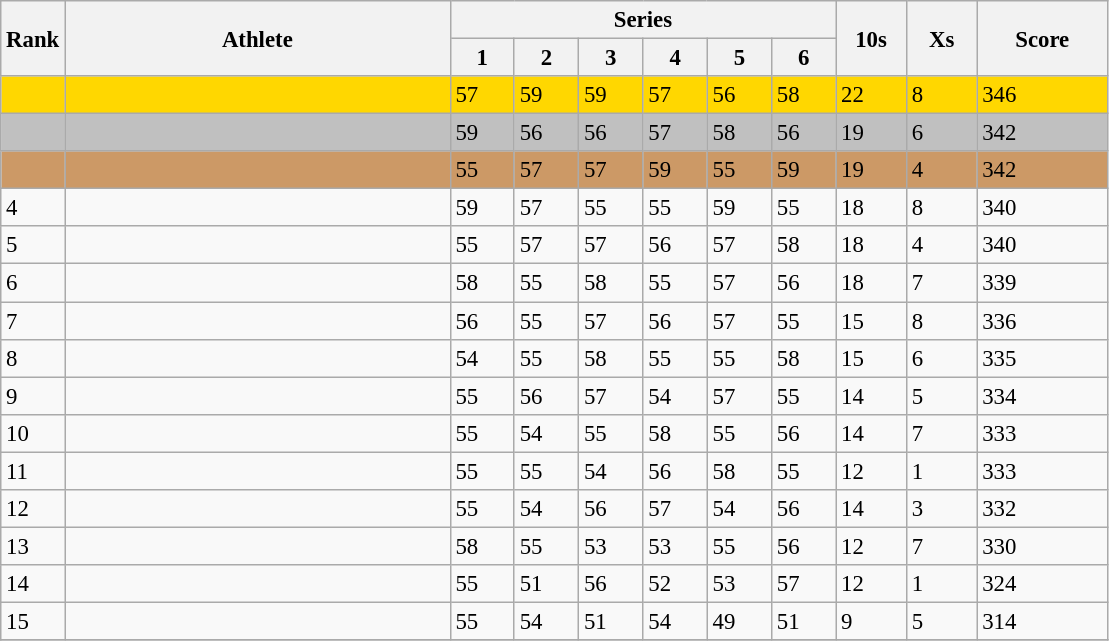<table class="wikitable" style="font-size:95%" style="width:35em;" style="text-align:center">
<tr>
<th rowspan=2>Rank</th>
<th rowspan=2 width=250>Athlete</th>
<th colspan=6 width=250>Series</th>
<th rowspan=2 width=40>10s</th>
<th rowspan=2 width=40>Xs</th>
<th rowspan=2 width=80>Score</th>
</tr>
<tr>
<th>1</th>
<th>2</th>
<th>3</th>
<th>4</th>
<th>5</th>
<th>6</th>
</tr>
<tr bgcolor=gold>
<td></td>
<td align=left></td>
<td>57</td>
<td>59</td>
<td>59</td>
<td>57</td>
<td>56</td>
<td>58</td>
<td>22</td>
<td>8</td>
<td>346</td>
</tr>
<tr bgcolor=silver>
<td></td>
<td align=left></td>
<td>59</td>
<td>56</td>
<td>56</td>
<td>57</td>
<td>58</td>
<td>56</td>
<td>19</td>
<td>6</td>
<td>342</td>
</tr>
<tr bgcolor=cc9966>
<td></td>
<td align=left></td>
<td>55</td>
<td>57</td>
<td>57</td>
<td>59</td>
<td>55</td>
<td>59</td>
<td>19</td>
<td>4</td>
<td>342</td>
</tr>
<tr>
<td>4</td>
<td align=left></td>
<td>59</td>
<td>57</td>
<td>55</td>
<td>55</td>
<td>59</td>
<td>55</td>
<td>18</td>
<td>8</td>
<td>340</td>
</tr>
<tr>
<td>5</td>
<td align=left></td>
<td>55</td>
<td>57</td>
<td>57</td>
<td>56</td>
<td>57</td>
<td>58</td>
<td>18</td>
<td>4</td>
<td>340</td>
</tr>
<tr>
<td>6</td>
<td align=left></td>
<td>58</td>
<td>55</td>
<td>58</td>
<td>55</td>
<td>57</td>
<td>56</td>
<td>18</td>
<td>7</td>
<td>339</td>
</tr>
<tr>
<td>7</td>
<td align=left></td>
<td>56</td>
<td>55</td>
<td>57</td>
<td>56</td>
<td>57</td>
<td>55</td>
<td>15</td>
<td>8</td>
<td>336</td>
</tr>
<tr>
<td>8</td>
<td align=left></td>
<td>54</td>
<td>55</td>
<td>58</td>
<td>55</td>
<td>55</td>
<td>58</td>
<td>15</td>
<td>6</td>
<td>335</td>
</tr>
<tr>
<td>9</td>
<td align=left></td>
<td>55</td>
<td>56</td>
<td>57</td>
<td>54</td>
<td>57</td>
<td>55</td>
<td>14</td>
<td>5</td>
<td>334</td>
</tr>
<tr>
<td>10</td>
<td align=left></td>
<td>55</td>
<td>54</td>
<td>55</td>
<td>58</td>
<td>55</td>
<td>56</td>
<td>14</td>
<td>7</td>
<td>333</td>
</tr>
<tr>
<td>11</td>
<td align=left></td>
<td>55</td>
<td>55</td>
<td>54</td>
<td>56</td>
<td>58</td>
<td>55</td>
<td>12</td>
<td>1</td>
<td>333</td>
</tr>
<tr>
<td>12</td>
<td align=left></td>
<td>55</td>
<td>54</td>
<td>56</td>
<td>57</td>
<td>54</td>
<td>56</td>
<td>14</td>
<td>3</td>
<td>332</td>
</tr>
<tr>
<td>13</td>
<td align=left></td>
<td>58</td>
<td>55</td>
<td>53</td>
<td>53</td>
<td>55</td>
<td>56</td>
<td>12</td>
<td>7</td>
<td>330</td>
</tr>
<tr>
<td>14</td>
<td align=left></td>
<td>55</td>
<td>51</td>
<td>56</td>
<td>52</td>
<td>53</td>
<td>57</td>
<td>12</td>
<td>1</td>
<td>324</td>
</tr>
<tr>
<td>15</td>
<td align=left></td>
<td>55</td>
<td>54</td>
<td>51</td>
<td>54</td>
<td>49</td>
<td>51</td>
<td>9</td>
<td>5</td>
<td>314</td>
</tr>
<tr>
</tr>
</table>
